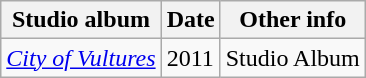<table class="wikitable">
<tr>
<th>Studio album</th>
<th>Date</th>
<th>Other info</th>
</tr>
<tr>
<td><em><a href='#'>City of Vultures</a></em></td>
<td>2011</td>
<td>Studio Album</td>
</tr>
</table>
